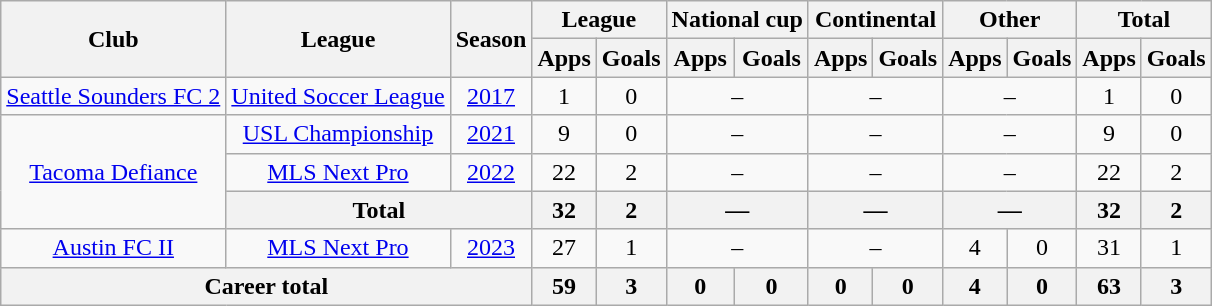<table class="wikitable" style="text-align:center">
<tr>
<th rowspan="2">Club</th>
<th rowspan="2">League</th>
<th rowspan="2">Season</th>
<th colspan="2">League</th>
<th colspan="2">National cup</th>
<th colspan="2">Continental</th>
<th colspan="2">Other</th>
<th colspan="2">Total</th>
</tr>
<tr>
<th>Apps</th>
<th>Goals</th>
<th>Apps</th>
<th>Goals</th>
<th>Apps</th>
<th>Goals</th>
<th>Apps</th>
<th>Goals</th>
<th>Apps</th>
<th>Goals</th>
</tr>
<tr>
<td><a href='#'>Seattle Sounders FC 2</a></td>
<td><a href='#'>United Soccer League</a></td>
<td><a href='#'>2017</a></td>
<td>1</td>
<td>0</td>
<td colspan="2">–</td>
<td colspan="2">–</td>
<td colspan="2">–</td>
<td>1</td>
<td>0</td>
</tr>
<tr>
<td rowspan=3><a href='#'>Tacoma Defiance</a></td>
<td><a href='#'>USL Championship</a></td>
<td><a href='#'>2021</a></td>
<td>9</td>
<td>0</td>
<td colspan="2">–</td>
<td colspan="2">–</td>
<td colspan="2">–</td>
<td>9</td>
<td>0</td>
</tr>
<tr>
<td><a href='#'>MLS Next Pro</a></td>
<td><a href='#'>2022</a></td>
<td>22</td>
<td>2</td>
<td colspan="2">–</td>
<td colspan="2">–</td>
<td colspan="2">–</td>
<td>22</td>
<td>2</td>
</tr>
<tr>
<th colspan="2">Total</th>
<th>32</th>
<th>2</th>
<th colspan="2">—</th>
<th colspan="2">—</th>
<th colspan="2">—</th>
<th>32</th>
<th>2</th>
</tr>
<tr>
<td><a href='#'>Austin FC II</a></td>
<td><a href='#'>MLS Next Pro</a></td>
<td><a href='#'>2023</a></td>
<td>27</td>
<td>1</td>
<td colspan="2">–</td>
<td colspan="2">–</td>
<td>4</td>
<td>0</td>
<td>31</td>
<td>1</td>
</tr>
<tr>
<th colspan="3">Career total</th>
<th>59</th>
<th>3</th>
<th>0</th>
<th>0</th>
<th>0</th>
<th>0</th>
<th>4</th>
<th>0</th>
<th>63</th>
<th>3</th>
</tr>
</table>
